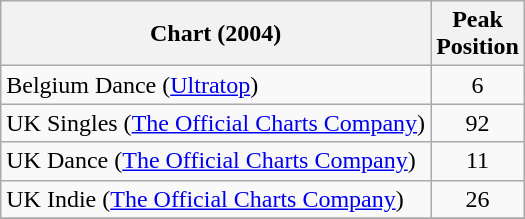<table class="wikitable sortable">
<tr>
<th align="left">Chart (2004)</th>
<th align="left">Peak<br>Position</th>
</tr>
<tr>
<td align="left">Belgium Dance (<a href='#'>Ultratop</a>)</td>
<td align="center">6</td>
</tr>
<tr>
<td align="left">UK Singles (<a href='#'>The Official Charts Company</a>)</td>
<td align="center">92</td>
</tr>
<tr>
<td align="left">UK Dance (<a href='#'>The Official Charts Company</a>)</td>
<td align="center">11</td>
</tr>
<tr>
<td align="left">UK Indie (<a href='#'>The Official Charts Company</a>)</td>
<td align="center">26</td>
</tr>
<tr>
</tr>
</table>
